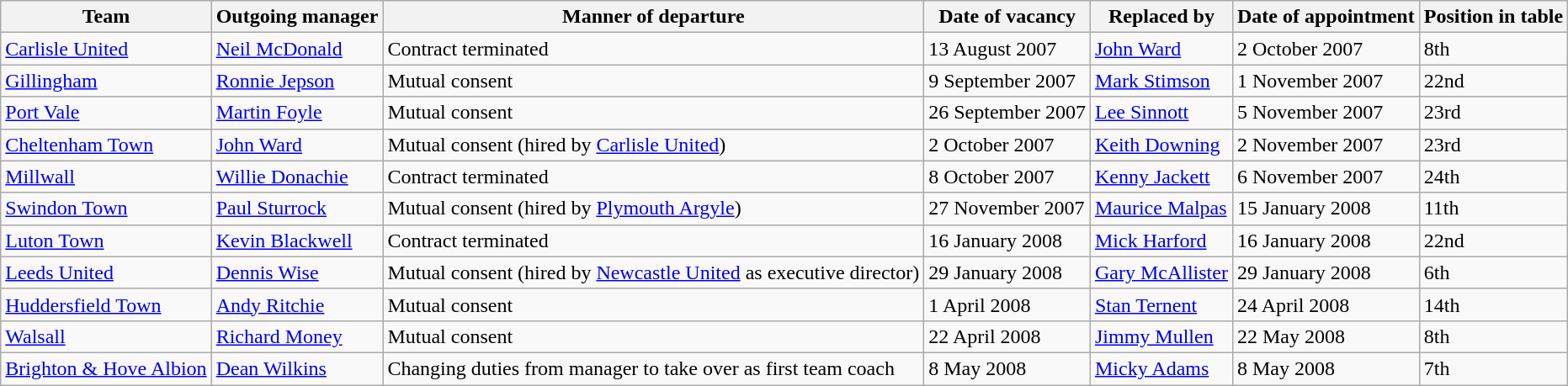<table class="wikitable">
<tr>
<th>Team</th>
<th>Outgoing manager</th>
<th>Manner of departure</th>
<th>Date of vacancy</th>
<th>Replaced by</th>
<th>Date of appointment</th>
<th>Position in table</th>
</tr>
<tr>
<td><a href='#'>Carlisle United</a></td>
<td><a href='#'>Neil McDonald</a></td>
<td>Contract terminated</td>
<td>13 August 2007</td>
<td><a href='#'>John Ward</a></td>
<td>2 October 2007</td>
<td>8th</td>
</tr>
<tr>
<td><a href='#'>Gillingham</a></td>
<td><a href='#'>Ronnie Jepson</a></td>
<td>Mutual consent</td>
<td>9 September 2007</td>
<td><a href='#'>Mark Stimson</a></td>
<td>1 November 2007</td>
<td>22nd</td>
</tr>
<tr>
<td><a href='#'>Port Vale</a></td>
<td><a href='#'>Martin Foyle</a></td>
<td>Mutual consent</td>
<td>26 September 2007</td>
<td><a href='#'>Lee Sinnott</a></td>
<td>5 November 2007</td>
<td>23rd</td>
</tr>
<tr>
<td><a href='#'>Cheltenham Town</a></td>
<td><a href='#'>John Ward</a></td>
<td>Mutual consent (hired by <a href='#'>Carlisle United</a>)</td>
<td>2 October 2007</td>
<td><a href='#'>Keith Downing</a></td>
<td>2 November 2007</td>
<td>23rd</td>
</tr>
<tr>
<td><a href='#'>Millwall</a></td>
<td><a href='#'>Willie Donachie</a></td>
<td>Contract terminated</td>
<td>8 October 2007</td>
<td><a href='#'>Kenny Jackett</a></td>
<td>6 November 2007</td>
<td>24th</td>
</tr>
<tr>
<td><a href='#'>Swindon Town</a></td>
<td><a href='#'>Paul Sturrock</a></td>
<td>Mutual consent (hired by <a href='#'>Plymouth Argyle</a>)</td>
<td>27 November 2007</td>
<td><a href='#'>Maurice Malpas</a></td>
<td>15 January 2008</td>
<td>11th</td>
</tr>
<tr>
<td><a href='#'>Luton Town</a></td>
<td><a href='#'>Kevin Blackwell</a></td>
<td>Contract terminated</td>
<td>16 January 2008</td>
<td><a href='#'>Mick Harford</a></td>
<td>16 January 2008</td>
<td>22nd</td>
</tr>
<tr>
<td><a href='#'>Leeds United</a></td>
<td><a href='#'>Dennis Wise</a></td>
<td>Mutual consent (hired by <a href='#'>Newcastle United</a> as executive director)</td>
<td>29 January 2008</td>
<td><a href='#'>Gary McAllister</a></td>
<td>29 January 2008</td>
<td>6th</td>
</tr>
<tr>
<td><a href='#'>Huddersfield Town</a></td>
<td><a href='#'>Andy Ritchie</a></td>
<td>Mutual consent</td>
<td>1 April 2008</td>
<td><a href='#'>Stan Ternent</a></td>
<td>24 April 2008</td>
<td>14th</td>
</tr>
<tr>
<td><a href='#'>Walsall</a></td>
<td><a href='#'>Richard Money</a></td>
<td>Mutual consent</td>
<td>22 April 2008</td>
<td><a href='#'>Jimmy Mullen</a></td>
<td>22 May 2008</td>
<td>8th</td>
</tr>
<tr>
<td><a href='#'>Brighton & Hove Albion</a></td>
<td><a href='#'>Dean Wilkins</a></td>
<td>Changing duties from manager to take over as first team coach</td>
<td>8 May 2008</td>
<td><a href='#'>Micky Adams</a></td>
<td>8 May 2008</td>
<td>7th</td>
</tr>
</table>
